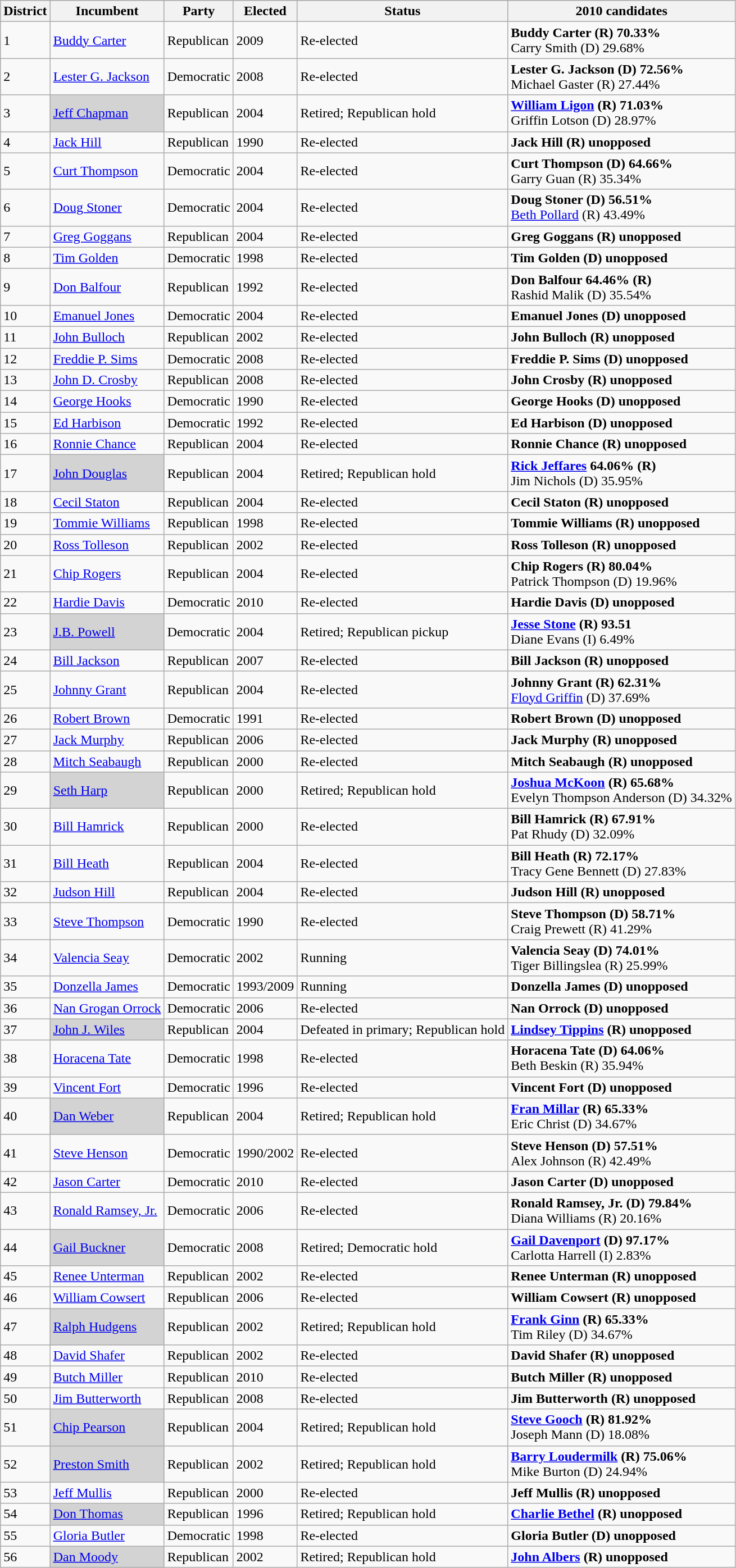<table class=wikitable>
<tr style="background:#ccc;">
<th>District</th>
<th>Incumbent</th>
<th>Party</th>
<th>Elected</th>
<th>Status</th>
<th>2010 candidates</th>
</tr>
<tr>
<td>1</td>
<td><a href='#'>Buddy Carter</a></td>
<td>Republican</td>
<td>2009</td>
<td>Re-elected</td>
<td><strong>Buddy Carter (R) 70.33%</strong> <br> Carry Smith (D) 29.68%</td>
</tr>
<tr>
<td>2</td>
<td><a href='#'>Lester G. Jackson</a></td>
<td>Democratic</td>
<td>2008</td>
<td>Re-elected</td>
<td><strong>Lester  G. Jackson (D) 72.56%</strong> <br> Michael Gaster (R) 27.44%</td>
</tr>
<tr>
<td>3</td>
<td style="background:lightgrey;"><a href='#'>Jeff Chapman</a></td>
<td>Republican</td>
<td>2004</td>
<td>Retired; Republican hold</td>
<td><strong><a href='#'>William Ligon</a> (R) 71.03%</strong> <br> Griffin Lotson (D) 28.97%</td>
</tr>
<tr>
<td>4</td>
<td><a href='#'>Jack Hill</a></td>
<td>Republican</td>
<td>1990</td>
<td>Re-elected</td>
<td><strong>Jack Hill (R) unopposed</strong></td>
</tr>
<tr>
<td>5</td>
<td><a href='#'>Curt Thompson</a></td>
<td>Democratic</td>
<td>2004</td>
<td>Re-elected</td>
<td><strong>Curt Thompson (D) 64.66%</strong> <br> Garry Guan (R) 35.34%</td>
</tr>
<tr>
<td>6</td>
<td><a href='#'>Doug Stoner</a></td>
<td>Democratic</td>
<td>2004</td>
<td>Re-elected</td>
<td><strong>Doug Stoner (D) 56.51%</strong> <br> <a href='#'>Beth Pollard</a> (R) 43.49%</td>
</tr>
<tr>
<td>7</td>
<td><a href='#'>Greg Goggans</a></td>
<td>Republican</td>
<td>2004</td>
<td>Re-elected</td>
<td><strong>Greg Goggans (R) unopposed</strong></td>
</tr>
<tr>
<td>8</td>
<td><a href='#'>Tim Golden</a></td>
<td>Democratic</td>
<td>1998</td>
<td>Re-elected</td>
<td><strong>Tim Golden (D) unopposed</strong></td>
</tr>
<tr>
<td>9</td>
<td><a href='#'>Don Balfour</a></td>
<td>Republican</td>
<td>1992</td>
<td>Re-elected</td>
<td><strong>Don Balfour 64.46% (R)</strong> <br> Rashid Malik (D) 35.54%</td>
</tr>
<tr>
<td>10</td>
<td><a href='#'>Emanuel Jones</a></td>
<td>Democratic</td>
<td>2004</td>
<td>Re-elected</td>
<td><strong>Emanuel Jones (D) unopposed</strong></td>
</tr>
<tr>
<td>11</td>
<td><a href='#'>John Bulloch</a></td>
<td>Republican</td>
<td>2002</td>
<td>Re-elected</td>
<td><strong>John Bulloch (R) unopposed</strong></td>
</tr>
<tr>
<td>12</td>
<td><a href='#'>Freddie P. Sims</a></td>
<td>Democratic</td>
<td>2008</td>
<td>Re-elected</td>
<td><strong>Freddie P. Sims (D) unopposed</strong></td>
</tr>
<tr>
<td>13</td>
<td><a href='#'>John D. Crosby</a></td>
<td>Republican</td>
<td>2008</td>
<td>Re-elected</td>
<td><strong>John Crosby (R) unopposed</strong></td>
</tr>
<tr>
<td>14</td>
<td><a href='#'>George Hooks</a></td>
<td>Democratic</td>
<td>1990</td>
<td>Re-elected</td>
<td><strong>George Hooks (D) unopposed</strong></td>
</tr>
<tr>
<td>15</td>
<td><a href='#'>Ed Harbison</a></td>
<td>Democratic</td>
<td>1992</td>
<td>Re-elected</td>
<td><strong>Ed Harbison (D) unopposed</strong></td>
</tr>
<tr>
<td>16</td>
<td><a href='#'>Ronnie Chance</a></td>
<td>Republican</td>
<td>2004</td>
<td>Re-elected</td>
<td><strong>Ronnie Chance (R) unopposed</strong></td>
</tr>
<tr>
<td>17</td>
<td style="background:lightgrey;"><a href='#'>John Douglas</a></td>
<td>Republican</td>
<td>2004</td>
<td>Retired; Republican hold</td>
<td><strong><a href='#'>Rick Jeffares</a> 64.06% (R)</strong> <br> Jim Nichols (D) 35.95%</td>
</tr>
<tr>
<td>18</td>
<td><a href='#'>Cecil Staton</a></td>
<td>Republican</td>
<td>2004</td>
<td>Re-elected</td>
<td><strong>Cecil Staton (R) unopposed</strong></td>
</tr>
<tr>
<td>19</td>
<td><a href='#'>Tommie Williams</a></td>
<td>Republican</td>
<td>1998</td>
<td>Re-elected</td>
<td><strong>Tommie Williams (R) unopposed</strong></td>
</tr>
<tr>
<td>20</td>
<td><a href='#'>Ross Tolleson</a></td>
<td>Republican</td>
<td>2002</td>
<td>Re-elected</td>
<td><strong>Ross Tolleson (R) unopposed</strong></td>
</tr>
<tr>
<td>21</td>
<td><a href='#'>Chip Rogers</a></td>
<td>Republican</td>
<td>2004</td>
<td>Re-elected</td>
<td><strong>Chip Rogers (R) 80.04%</strong> <br> Patrick Thompson (D) 19.96%</td>
</tr>
<tr>
<td>22</td>
<td><a href='#'>Hardie Davis</a></td>
<td>Democratic</td>
<td>2010</td>
<td>Re-elected</td>
<td><strong>Hardie Davis (D) unopposed</strong></td>
</tr>
<tr>
<td>23</td>
<td style="background:lightgrey;"><a href='#'>J.B. Powell</a></td>
<td>Democratic</td>
<td>2004</td>
<td>Retired; Republican pickup</td>
<td><strong><a href='#'>Jesse Stone</a> (R) 93.51</strong> <br> Diane Evans (I) 6.49%</td>
</tr>
<tr>
<td>24</td>
<td><a href='#'>Bill Jackson</a></td>
<td>Republican</td>
<td>2007</td>
<td>Re-elected</td>
<td><strong>Bill Jackson (R) unopposed</strong></td>
</tr>
<tr>
<td>25</td>
<td><a href='#'>Johnny Grant</a></td>
<td>Republican</td>
<td>2004</td>
<td>Re-elected</td>
<td><strong>Johnny Grant (R) 62.31%</strong> <br> <a href='#'>Floyd Griffin</a> (D) 37.69%</td>
</tr>
<tr>
<td>26</td>
<td><a href='#'>Robert Brown</a></td>
<td>Democratic</td>
<td>1991</td>
<td>Re-elected</td>
<td><strong>Robert Brown (D) unopposed</strong></td>
</tr>
<tr>
<td>27</td>
<td><a href='#'>Jack Murphy</a></td>
<td>Republican</td>
<td>2006</td>
<td>Re-elected</td>
<td><strong>Jack Murphy (R) unopposed</strong></td>
</tr>
<tr>
<td>28</td>
<td><a href='#'>Mitch Seabaugh</a></td>
<td>Republican</td>
<td>2000</td>
<td>Re-elected</td>
<td><strong>Mitch Seabaugh (R) unopposed</strong></td>
</tr>
<tr>
<td>29</td>
<td style="background:lightgrey;"><a href='#'>Seth Harp</a></td>
<td>Republican</td>
<td>2000</td>
<td>Retired; Republican hold</td>
<td><strong><a href='#'>Joshua McKoon</a> (R) 65.68%</strong> <br> Evelyn Thompson Anderson (D) 34.32%</td>
</tr>
<tr>
<td>30</td>
<td><a href='#'>Bill Hamrick</a></td>
<td>Republican</td>
<td>2000</td>
<td>Re-elected</td>
<td><strong>Bill Hamrick (R) 67.91%</strong> <br> Pat Rhudy (D) 32.09%</td>
</tr>
<tr>
<td>31</td>
<td><a href='#'>Bill Heath</a></td>
<td>Republican</td>
<td>2004</td>
<td>Re-elected</td>
<td><strong>Bill Heath (R) 72.17%</strong> <br> Tracy Gene Bennett (D) 27.83%</td>
</tr>
<tr>
<td>32</td>
<td><a href='#'>Judson Hill</a></td>
<td>Republican</td>
<td>2004</td>
<td>Re-elected</td>
<td><strong>Judson Hill (R) unopposed</strong></td>
</tr>
<tr>
<td>33</td>
<td><a href='#'>Steve Thompson</a></td>
<td>Democratic</td>
<td>1990</td>
<td>Re-elected</td>
<td><strong>Steve Thompson (D) 58.71%</strong> <br> Craig Prewett (R) 41.29%</td>
</tr>
<tr>
<td>34</td>
<td><a href='#'>Valencia Seay</a></td>
<td>Democratic</td>
<td>2002</td>
<td>Running</td>
<td><strong>Valencia Seay (D) 74.01%</strong> <br> Tiger Billingslea (R) 25.99%</td>
</tr>
<tr>
<td>35</td>
<td><a href='#'>Donzella James</a></td>
<td>Democratic</td>
<td>1993/2009</td>
<td>Running</td>
<td><strong>Donzella James (D) unopposed</strong></td>
</tr>
<tr>
<td>36</td>
<td><a href='#'>Nan Grogan Orrock</a></td>
<td>Democratic</td>
<td>2006</td>
<td>Re-elected</td>
<td><strong>Nan Orrock (D) unopposed</strong></td>
</tr>
<tr>
<td>37</td>
<td style="background:lightgrey;"><a href='#'>John J. Wiles</a></td>
<td>Republican</td>
<td>2004</td>
<td>Defeated in primary; Republican hold</td>
<td><strong><a href='#'>Lindsey Tippins</a> (R) unopposed</strong></td>
</tr>
<tr>
<td>38</td>
<td><a href='#'>Horacena Tate</a></td>
<td>Democratic</td>
<td>1998</td>
<td>Re-elected</td>
<td><strong>Horacena Tate (D) 64.06%</strong> <br> Beth Beskin (R) 35.94%</td>
</tr>
<tr>
<td>39</td>
<td><a href='#'>Vincent Fort</a></td>
<td>Democratic</td>
<td>1996</td>
<td>Re-elected</td>
<td><strong>Vincent Fort (D) unopposed</strong></td>
</tr>
<tr>
<td>40</td>
<td style="background:lightgrey;"><a href='#'>Dan Weber</a></td>
<td>Republican</td>
<td>2004</td>
<td>Retired; Republican hold</td>
<td><strong><a href='#'>Fran Millar</a> (R) 65.33%</strong> <br> Eric Christ (D) 34.67%</td>
</tr>
<tr>
<td>41</td>
<td><a href='#'>Steve Henson</a></td>
<td>Democratic</td>
<td>1990/2002</td>
<td>Re-elected</td>
<td><strong>Steve Henson (D) 57.51%</strong> <br> Alex Johnson (R) 42.49%</td>
</tr>
<tr>
<td>42</td>
<td><a href='#'>Jason Carter</a></td>
<td>Democratic</td>
<td>2010</td>
<td>Re-elected</td>
<td><strong>Jason Carter (D) unopposed</strong></td>
</tr>
<tr>
<td>43</td>
<td><a href='#'>Ronald Ramsey, Jr.</a></td>
<td>Democratic</td>
<td>2006</td>
<td>Re-elected</td>
<td><strong>Ronald Ramsey, Jr. (D) 79.84%</strong> <br> Diana Williams (R) 20.16%</td>
</tr>
<tr>
<td>44</td>
<td style="background:lightgrey;"><a href='#'>Gail Buckner</a></td>
<td>Democratic</td>
<td>2008</td>
<td>Retired; Democratic hold</td>
<td><strong><a href='#'>Gail Davenport</a> (D) 97.17%</strong> <br> Carlotta Harrell (I) 2.83%</td>
</tr>
<tr>
<td>45</td>
<td><a href='#'>Renee Unterman</a></td>
<td>Republican</td>
<td>2002</td>
<td>Re-elected</td>
<td><strong>Renee Unterman (R) unopposed</strong></td>
</tr>
<tr>
<td>46</td>
<td><a href='#'>William Cowsert</a></td>
<td>Republican</td>
<td>2006</td>
<td>Re-elected</td>
<td><strong>William Cowsert (R) unopposed</strong></td>
</tr>
<tr>
<td>47</td>
<td style="background:lightgrey;"><a href='#'>Ralph Hudgens</a></td>
<td>Republican</td>
<td>2002</td>
<td>Retired; Republican hold</td>
<td><strong><a href='#'>Frank Ginn</a> (R) 65.33%</strong> <br> Tim Riley (D) 34.67%</td>
</tr>
<tr>
<td>48</td>
<td><a href='#'>David Shafer</a></td>
<td>Republican</td>
<td>2002</td>
<td>Re-elected</td>
<td><strong>David Shafer (R) unopposed</strong></td>
</tr>
<tr>
<td>49</td>
<td><a href='#'>Butch Miller</a></td>
<td>Republican</td>
<td>2010</td>
<td>Re-elected</td>
<td><strong>Butch Miller (R) unopposed</strong></td>
</tr>
<tr>
<td>50</td>
<td><a href='#'>Jim Butterworth</a></td>
<td>Republican</td>
<td>2008</td>
<td>Re-elected</td>
<td><strong>Jim Butterworth (R) unopposed</strong></td>
</tr>
<tr>
<td>51</td>
<td style="background:lightgrey;"><a href='#'>Chip Pearson</a></td>
<td>Republican</td>
<td>2004</td>
<td>Retired; Republican hold</td>
<td><strong><a href='#'>Steve Gooch</a> (R) 81.92%</strong> <br> Joseph Mann (D) 18.08%</td>
</tr>
<tr>
<td>52</td>
<td style="background:lightgrey;"><a href='#'>Preston Smith</a></td>
<td>Republican</td>
<td>2002</td>
<td>Retired; Republican hold</td>
<td><strong><a href='#'>Barry Loudermilk</a> (R) 75.06%</strong> <br> Mike Burton (D) 24.94%</td>
</tr>
<tr>
<td>53</td>
<td><a href='#'>Jeff Mullis</a></td>
<td>Republican</td>
<td>2000</td>
<td>Re-elected</td>
<td><strong>Jeff Mullis (R) unopposed</strong></td>
</tr>
<tr>
<td>54</td>
<td style="background:lightgrey;"><a href='#'>Don Thomas</a></td>
<td>Republican</td>
<td>1996</td>
<td>Retired; Republican hold</td>
<td><strong><a href='#'>Charlie Bethel</a> (R) unopposed</strong></td>
</tr>
<tr>
<td>55</td>
<td><a href='#'>Gloria Butler</a></td>
<td>Democratic</td>
<td>1998</td>
<td>Re-elected</td>
<td><strong>Gloria Butler (D) unopposed</strong></td>
</tr>
<tr>
<td>56</td>
<td style="background:lightgrey;"><a href='#'>Dan Moody</a></td>
<td>Republican</td>
<td>2002</td>
<td>Retired; Republican hold</td>
<td><strong><a href='#'>John Albers</a> (R) unopposed</strong></td>
</tr>
</table>
